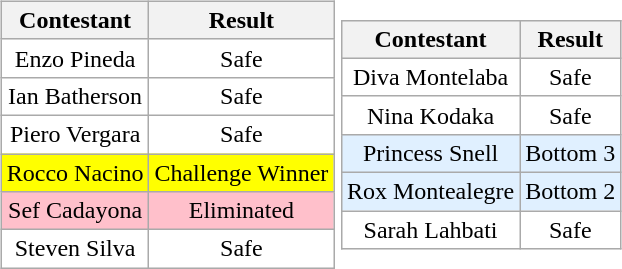<table>
<tr>
<td><br><table class="wikitable sortable nowrap" style="margin:auto; text-align:center">
<tr>
<th scope="col">Contestant</th>
<th scope="col">Result</th>
</tr>
<tr>
<td bgcolor=#FFFFFF>Enzo Pineda</td>
<td bgcolor=#FFFFFF>Safe</td>
</tr>
<tr>
<td bgcolor=#FFFFFF>Ian Batherson</td>
<td bgcolor=#FFFFFF>Safe</td>
</tr>
<tr>
<td bgcolor=#FFFFFF>Piero Vergara</td>
<td bgcolor=#FFFFFF>Safe</td>
</tr>
<tr>
<td bgcolor=#FFFF00>Rocco Nacino</td>
<td bgcolor=#FFFF00>Challenge Winner</td>
</tr>
<tr>
<td bgcolor=pink>Sef Cadayona</td>
<td bgcolor=pink>Eliminated</td>
</tr>
<tr>
<td bgcolor=#FFFFFF>Steven Silva</td>
<td bgcolor=#FFFFFF>Safe</td>
</tr>
</table>
</td>
<td><br><table class="wikitable sortable nowrap" style="margin:auto; text-align:center">
<tr>
<th scope="col">Contestant</th>
<th scope="col">Result</th>
</tr>
<tr>
<td bgcolor=#FFFFFF>Diva Montelaba</td>
<td bgcolor=#FFFFFF>Safe</td>
</tr>
<tr>
<td bgcolor=#FFFFFF>Nina Kodaka</td>
<td bgcolor=#FFFFFF>Safe</td>
</tr>
<tr>
<td bgcolor=#e0f0ff>Princess Snell</td>
<td bgcolor=#e0f0ff>Bottom 3</td>
</tr>
<tr>
<td bgcolor=#e0f0ff>Rox Montealegre</td>
<td bgcolor=#e0f0ff>Bottom 2</td>
</tr>
<tr>
<td bgcolor=#FFFFFF>Sarah Lahbati</td>
<td bgcolor=#FFFFFF>Safe</td>
</tr>
</table>
</td>
</tr>
</table>
